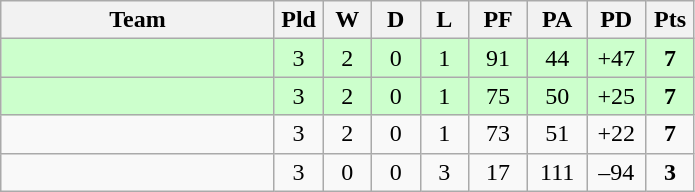<table class="wikitable" style="text-align:center;">
<tr>
<th width=175>Team</th>
<th width=25 abbr="Played">Pld</th>
<th width=25 abbr="Won">W</th>
<th width=25 abbr="Drawn">D</th>
<th width=25 abbr="Lost">L</th>
<th width=32 abbr="Points for">PF</th>
<th width=32 abbr="Points against">PA</th>
<th width=32 abbr="Points difference">PD</th>
<th width=25 abbr="Points">Pts</th>
</tr>
<tr bgcolor=ccffcc>
<td align=left></td>
<td>3</td>
<td>2</td>
<td>0</td>
<td>1</td>
<td>91</td>
<td>44</td>
<td>+47</td>
<td><strong>7</strong></td>
</tr>
<tr bgcolor=ccffcc>
<td align=left></td>
<td>3</td>
<td>2</td>
<td>0</td>
<td>1</td>
<td>75</td>
<td>50</td>
<td>+25</td>
<td><strong>7</strong></td>
</tr>
<tr>
<td align=left></td>
<td>3</td>
<td>2</td>
<td>0</td>
<td>1</td>
<td>73</td>
<td>51</td>
<td>+22</td>
<td><strong>7</strong></td>
</tr>
<tr>
<td align=left></td>
<td>3</td>
<td>0</td>
<td>0</td>
<td>3</td>
<td>17</td>
<td>111</td>
<td>–94</td>
<td><strong>3</strong></td>
</tr>
</table>
